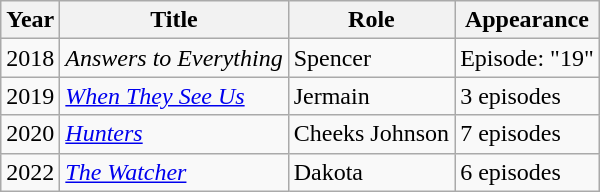<table class="wikitable sortable">
<tr>
<th>Year</th>
<th>Title</th>
<th>Role</th>
<th>Appearance</th>
</tr>
<tr>
<td>2018</td>
<td><em>Answers to Everything</em></td>
<td>Spencer</td>
<td>Episode: "19"</td>
</tr>
<tr>
<td>2019</td>
<td><em><a href='#'>When They See Us</a></em></td>
<td>Jermain</td>
<td>3 episodes</td>
</tr>
<tr>
<td>2020</td>
<td><a href='#'><em>Hunters</em></a></td>
<td>Cheeks Johnson</td>
<td>7 episodes</td>
</tr>
<tr>
<td>2022</td>
<td><em><a href='#'>The Watcher</a></em></td>
<td>Dakota</td>
<td>6 episodes</td>
</tr>
</table>
